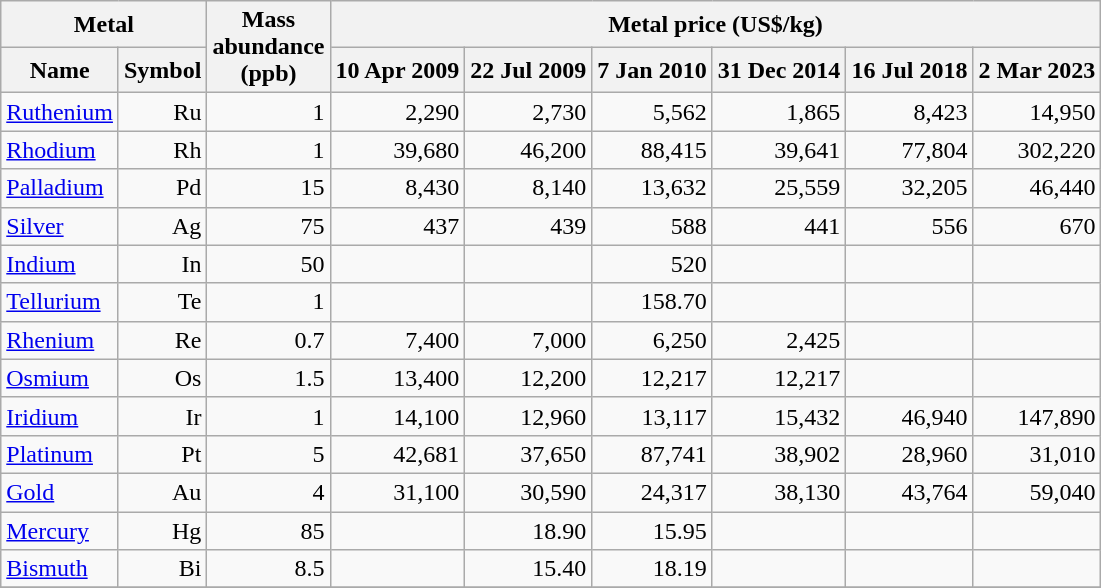<table class="wikitable sortable" style="text-align: right">
<tr>
<th colspan="2">Metal</th>
<th rowspan="2" data-sort-type="number">Mass<br>abundance<br>(ppb)</th>
<th colspan="6">Metal price (US$/kg)</th>
</tr>
<tr>
<th>Name</th>
<th>Symbol</th>
<th>10 Apr 2009<br></th>
<th>22 Jul 2009<br></th>
<th>7 Jan 2010<br></th>
<th>31 Dec 2014<br></th>
<th>16 Jul 2018<br></th>
<th>2 Mar 2023<br></th>
</tr>
<tr>
<td align=left><a href='#'>Ruthenium</a></td>
<td>Ru</td>
<td>1</td>
<td>2,290</td>
<td>2,730</td>
<td>5,562</td>
<td>1,865</td>
<td>8,423</td>
<td>14,950</td>
</tr>
<tr>
<td align=left><a href='#'>Rhodium</a></td>
<td>Rh</td>
<td>1</td>
<td>39,680</td>
<td>46,200</td>
<td>88,415</td>
<td>39,641</td>
<td>77,804</td>
<td>302,220</td>
</tr>
<tr>
<td align=left><a href='#'>Palladium</a></td>
<td>Pd</td>
<td>15</td>
<td>8,430</td>
<td>8,140</td>
<td>13,632</td>
<td>25,559</td>
<td>32,205</td>
<td>46,440</td>
</tr>
<tr>
<td align=left><a href='#'>Silver</a></td>
<td>Ag</td>
<td>75</td>
<td>437</td>
<td>439</td>
<td>588</td>
<td>441</td>
<td>556</td>
<td>670</td>
</tr>
<tr>
<td align=left><a href='#'>Indium</a></td>
<td>In</td>
<td>50</td>
<td></td>
<td></td>
<td>520</td>
<td></td>
<td></td>
<td></td>
</tr>
<tr>
<td align=left><a href='#'>Tellurium</a></td>
<td>Te</td>
<td>1</td>
<td></td>
<td></td>
<td>158.70</td>
<td></td>
<td></td>
<td></td>
</tr>
<tr>
<td align=left><a href='#'>Rhenium</a></td>
<td>Re</td>
<td>0.7</td>
<td>7,400</td>
<td>7,000</td>
<td>6,250</td>
<td>2,425</td>
<td></td>
<td></td>
</tr>
<tr>
<td align=left><a href='#'>Osmium</a></td>
<td>Os</td>
<td>1.5</td>
<td>13,400</td>
<td>12,200</td>
<td>12,217</td>
<td>12,217</td>
<td></td>
<td></td>
</tr>
<tr>
<td align=left><a href='#'>Iridium</a></td>
<td>Ir</td>
<td>1</td>
<td>14,100</td>
<td>12,960</td>
<td>13,117</td>
<td>15,432</td>
<td>46,940</td>
<td>147,890</td>
</tr>
<tr>
<td align=left><a href='#'>Platinum</a></td>
<td>Pt</td>
<td>5</td>
<td>42,681</td>
<td>37,650</td>
<td>87,741</td>
<td>38,902</td>
<td>28,960</td>
<td>31,010</td>
</tr>
<tr>
<td align=left><a href='#'>Gold</a></td>
<td>Au</td>
<td>4</td>
<td>31,100</td>
<td>30,590</td>
<td>24,317</td>
<td>38,130</td>
<td>43,764</td>
<td>59,040</td>
</tr>
<tr>
<td align=left><a href='#'>Mercury</a></td>
<td>Hg</td>
<td>85</td>
<td></td>
<td>18.90</td>
<td>15.95</td>
<td></td>
<td></td>
<td></td>
</tr>
<tr>
<td align=left><a href='#'>Bismuth</a></td>
<td>Bi</td>
<td>8.5</td>
<td></td>
<td>15.40</td>
<td>18.19</td>
<td></td>
<td></td>
<td></td>
</tr>
<tr>
</tr>
</table>
